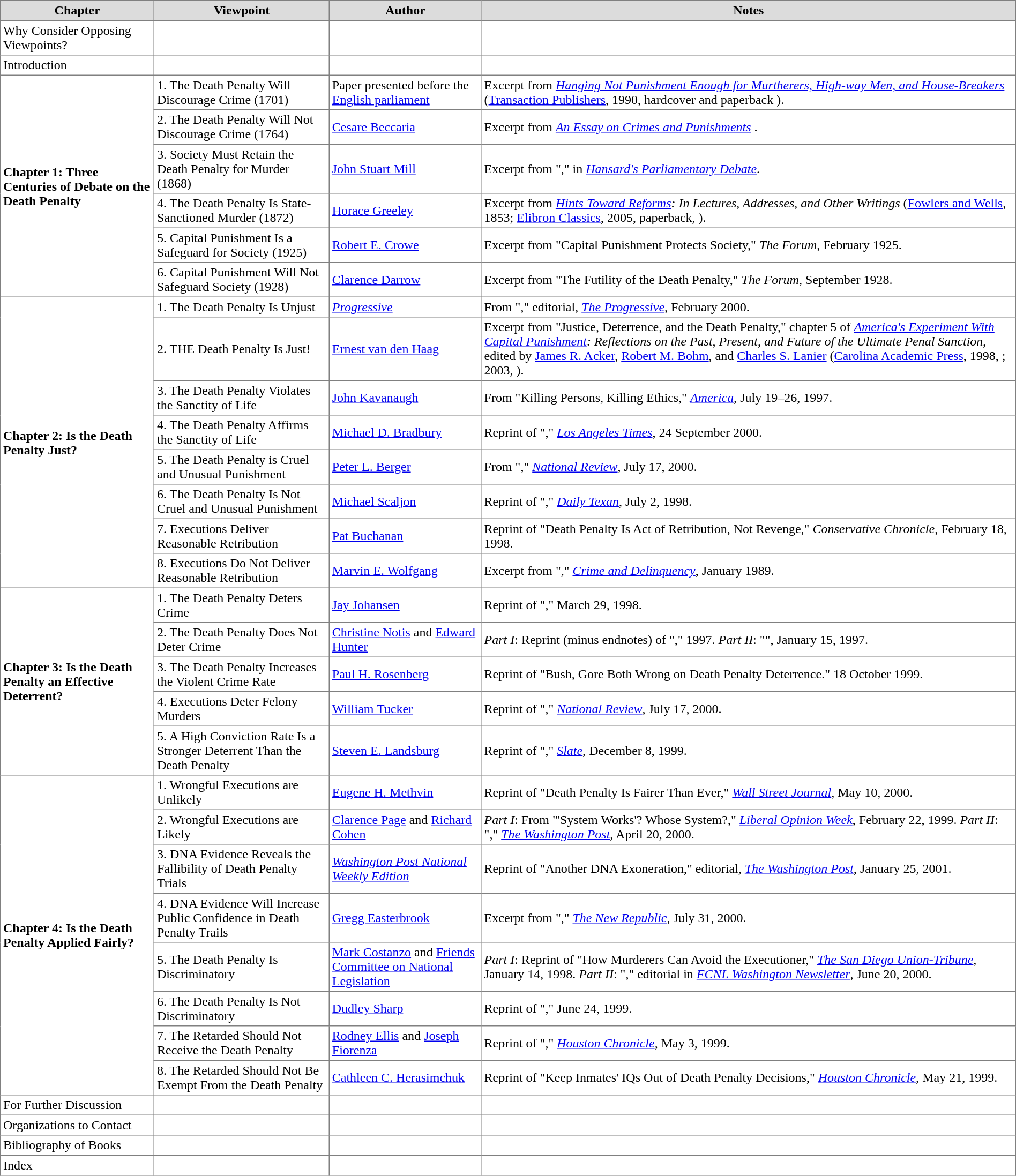<table border="1" cellpadding="3" style="border-collapse: collapse;">
<tr style="background: #dcdcdc;">
<th>Chapter</th>
<th>Viewpoint</th>
<th>Author</th>
<th>Notes</th>
</tr>
<tr>
<td>Why Consider Opposing Viewpoints?</td>
<td></td>
<td></td>
<td></td>
</tr>
<tr>
<td>Introduction</td>
<td></td>
<td></td>
<td></td>
</tr>
<tr>
<td rowspan=6><strong>Chapter 1: Three Centuries of Debate on the Death Penalty</strong></td>
<td>1. The Death Penalty Will Discourage Crime (1701)</td>
<td>Paper presented before the <a href='#'>English parliament</a></td>
<td>Excerpt from <em><a href='#'>Hanging Not Punishment Enough for Murtherers, High-way Men, and House-Breakers</a></em>  (<a href='#'>Transaction Publishers</a>, 1990, hardcover  and paperback ).</td>
</tr>
<tr>
<td>2. The Death Penalty Will Not Discourage Crime (1764)</td>
<td><a href='#'>Cesare Beccaria</a></td>
<td>Excerpt from <em><a href='#'>An Essay on Crimes and Punishments</a></em> .</td>
</tr>
<tr>
<td>3. Society Must Retain the Death Penalty for Murder (1868)</td>
<td><a href='#'>John Stuart Mill</a></td>
<td>Excerpt from "," in <em><a href='#'>Hansard's Parliamentary Debate</a></em>.</td>
</tr>
<tr>
<td>4. The Death Penalty Is State-Sanctioned Murder (1872)</td>
<td><a href='#'>Horace Greeley</a></td>
<td>Excerpt from <em><a href='#'>Hints Toward Reforms</a>: In Lectures, Addresses, and Other Writings</em> (<a href='#'>Fowlers and Wells</a>, 1853; <a href='#'>Elibron Classics</a>, 2005, paperback, ).</td>
</tr>
<tr>
<td>5. Capital Punishment Is a Safeguard for Society (1925)</td>
<td><a href='#'>Robert E. Crowe</a></td>
<td>Excerpt from "Capital Punishment Protects Society," <em>The Forum</em>, February 1925.</td>
</tr>
<tr>
<td>6. Capital Punishment Will Not Safeguard Society (1928)</td>
<td><a href='#'>Clarence Darrow</a></td>
<td>Excerpt from "The Futility of the Death Penalty," <em>The Forum</em>, September 1928.</td>
</tr>
<tr>
<td rowspan=8><strong>Chapter 2: Is the Death Penalty Just?</strong></td>
<td>1. The Death Penalty Is Unjust</td>
<td><em><a href='#'>Progressive</a></em></td>
<td>From "," editorial, <em><a href='#'>The Progressive</a></em>, February 2000.</td>
</tr>
<tr>
<td>2. THE Death Penalty Is Just!</td>
<td><a href='#'>Ernest van den Haag</a></td>
<td>Excerpt from "Justice, Deterrence, and the Death Penalty," chapter 5 of <em><a href='#'>America's Experiment With Capital Punishment</a>: Reflections on the Past, Present, and Future of the Ultimate Penal Sanction</em>, edited by <a href='#'>James R. Acker</a>, <a href='#'>Robert M. Bohm</a>, and <a href='#'>Charles S. Lanier</a> (<a href='#'>Carolina Academic Press</a>, 1998, ; 2003, ).</td>
</tr>
<tr>
<td>3. The Death Penalty Violates the Sanctity of Life</td>
<td><a href='#'>John Kavanaugh</a></td>
<td>From "Killing Persons, Killing Ethics," <em><a href='#'>America</a></em>, July 19–26, 1997.</td>
</tr>
<tr>
<td>4. The Death Penalty Affirms the Sanctity of Life</td>
<td><a href='#'>Michael D. Bradbury</a></td>
<td>Reprint of "," <em><a href='#'>Los Angeles Times</a></em>, 24 September 2000.</td>
</tr>
<tr>
<td>5. The Death Penalty is Cruel and Unusual Punishment</td>
<td><a href='#'>Peter L. Berger</a></td>
<td>From "," <em><a href='#'>National Review</a></em>, July 17, 2000.</td>
</tr>
<tr>
<td>6. The Death Penalty Is Not Cruel and Unusual Punishment</td>
<td><a href='#'>Michael Scaljon</a></td>
<td>Reprint of "," <em><a href='#'>Daily Texan</a></em>, July 2, 1998.</td>
</tr>
<tr>
<td>7. Executions Deliver Reasonable Retribution</td>
<td><a href='#'>Pat Buchanan</a></td>
<td>Reprint of "Death Penalty Is Act of Retribution, Not Revenge," <em>Conservative Chronicle</em>, February 18, 1998.</td>
</tr>
<tr>
<td>8. Executions Do Not Deliver Reasonable Retribution</td>
<td><a href='#'>Marvin E. Wolfgang</a></td>
<td>Excerpt from "," <em><a href='#'>Crime and Delinquency</a></em>, January 1989.</td>
</tr>
<tr>
<td rowspan=5><strong>Chapter 3: Is the Death Penalty an Effective Deterrent?</strong></td>
<td>1. The Death Penalty Deters Crime</td>
<td><a href='#'>Jay Johansen</a></td>
<td>Reprint of "," March 29, 1998.</td>
</tr>
<tr>
<td>2. The Death Penalty Does Not Deter Crime</td>
<td><a href='#'>Christine Notis</a> and <a href='#'>Edward Hunter</a></td>
<td><em>Part I</em>: Reprint (minus endnotes) of "," 1997.  <em>Part II</em>: "", January 15, 1997.</td>
</tr>
<tr>
<td>3. The Death Penalty Increases the Violent Crime Rate</td>
<td><a href='#'>Paul H. Rosenberg</a></td>
<td>Reprint of "Bush, Gore Both Wrong on Death Penalty Deterrence." 18 October 1999.</td>
</tr>
<tr>
<td>4. Executions Deter Felony Murders</td>
<td><a href='#'>William Tucker</a></td>
<td>Reprint of "," <em><a href='#'>National Review</a></em>, July 17, 2000.</td>
</tr>
<tr>
<td>5. A High Conviction Rate Is a Stronger Deterrent Than the Death Penalty</td>
<td><a href='#'>Steven E. Landsburg</a></td>
<td>Reprint of "," <em><a href='#'>Slate</a></em>, December 8, 1999.</td>
</tr>
<tr>
<td rowspan=8><strong>Chapter 4: Is the Death Penalty Applied Fairly?</strong></td>
<td>1. Wrongful Executions are Unlikely</td>
<td><a href='#'>Eugene H. Methvin</a></td>
<td>Reprint of "Death Penalty Is Fairer Than Ever," <em><a href='#'>Wall Street Journal</a></em>, May 10, 2000.</td>
</tr>
<tr>
<td>2. Wrongful Executions are Likely</td>
<td><a href='#'>Clarence Page</a> and <a href='#'>Richard Cohen</a></td>
<td><em>Part I</em>: From "'System Works'? Whose System?," <em><a href='#'>Liberal Opinion Week</a></em>, February 22, 1999.  <em>Part II</em>: "," <em><a href='#'>The Washington Post</a></em>, April 20, 2000.</td>
</tr>
<tr>
<td>3. DNA Evidence Reveals the Fallibility of Death Penalty Trials</td>
<td><em><a href='#'>Washington Post National Weekly Edition</a></em></td>
<td>Reprint of "Another DNA Exoneration," editorial, <em><a href='#'>The Washington Post</a></em>, January 25, 2001.</td>
</tr>
<tr>
<td>4. DNA Evidence Will Increase Public Confidence in Death Penalty Trails</td>
<td><a href='#'>Gregg Easterbrook</a></td>
<td>Excerpt from "," <em><a href='#'>The New Republic</a></em>, July 31, 2000.</td>
</tr>
<tr>
<td>5. The Death Penalty Is Discriminatory</td>
<td><a href='#'>Mark Costanzo</a> and <a href='#'>Friends Committee on National Legislation</a></td>
<td><em>Part I</em>: Reprint of "How Murderers Can Avoid the Executioner," <em><a href='#'>The San Diego Union-Tribune</a></em>, January 14, 1998.  <em>Part II</em>: "," editorial in <em><a href='#'>FCNL Washington Newsletter</a></em>, June 20, 2000.</td>
</tr>
<tr>
<td>6. The Death Penalty Is Not Discriminatory</td>
<td><a href='#'>Dudley Sharp</a></td>
<td>Reprint of "," June 24, 1999.</td>
</tr>
<tr>
<td>7. The Retarded Should Not Receive the Death Penalty</td>
<td><a href='#'>Rodney Ellis</a> and <a href='#'>Joseph Fiorenza</a></td>
<td>Reprint of "," <em><a href='#'>Houston Chronicle</a></em>, May 3, 1999.</td>
</tr>
<tr>
<td>8. The Retarded Should Not Be Exempt From the Death Penalty</td>
<td><a href='#'>Cathleen C. Herasimchuk</a></td>
<td>Reprint of "Keep Inmates' IQs Out of Death Penalty Decisions," <em><a href='#'>Houston Chronicle</a></em>, May 21, 1999.</td>
</tr>
<tr>
<td>For Further Discussion</td>
<td></td>
<td></td>
<td></td>
</tr>
<tr>
<td>Organizations to Contact</td>
<td></td>
<td></td>
<td></td>
</tr>
<tr>
<td>Bibliography of Books</td>
<td></td>
<td></td>
<td></td>
</tr>
<tr>
<td>Index</td>
<td></td>
<td></td>
<td></td>
</tr>
</table>
